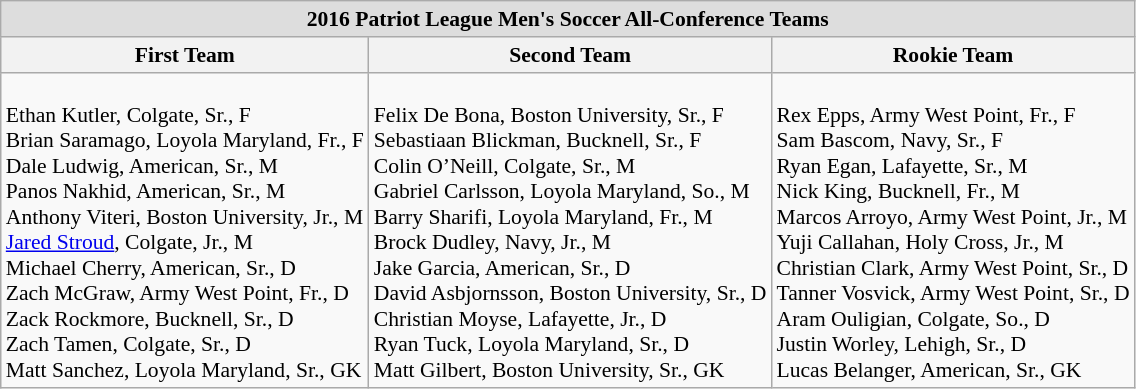<table class="wikitable" style="white-space:nowrap; font-size:90%;">
<tr>
<td colspan="7" style="text-align:center; background:#ddd;"><strong>2016 Patriot League Men's Soccer All-Conference Teams</strong></td>
</tr>
<tr>
<th>First Team</th>
<th>Second Team</th>
<th>Rookie Team</th>
</tr>
<tr>
<td><br>Ethan Kutler, Colgate, Sr., F<br>
Brian Saramago, Loyola Maryland, Fr., F<br>
Dale Ludwig, American, Sr., M<br>
Panos Nakhid, American, Sr., M<br>
Anthony Viteri, Boston University, Jr., M<br>
<a href='#'>Jared Stroud</a>, Colgate, Jr., M<br>
Michael Cherry, American, Sr., D<br>
Zach McGraw, Army West Point, Fr., D<br>
Zack Rockmore, Bucknell, Sr., D<br>
Zach Tamen, Colgate, Sr., D<br>
Matt Sanchez, Loyola Maryland, Sr., GK</td>
<td><br>Felix De Bona, Boston University, Sr., F<br>
Sebastiaan Blickman, Bucknell, Sr., F<br>
Colin O’Neill, Colgate, Sr., M<br>
Gabriel Carlsson, Loyola Maryland, So., M<br>
Barry Sharifi, Loyola Maryland, Fr., M<br>
Brock Dudley, Navy, Jr., M<br>
Jake Garcia, American, Sr., D<br>
David Asbjornsson, Boston University, Sr., D<br>
Christian Moyse, Lafayette, Jr., D<br>
Ryan Tuck, Loyola Maryland, Sr., D<br>
Matt Gilbert, Boston University, Sr., GK</td>
<td><br>Rex Epps, Army West Point, Fr., F<br>
Sam Bascom, Navy, Sr., F<br>
Ryan Egan, Lafayette, Sr., M<br>
Nick King, Bucknell, Fr., M<br>
Marcos Arroyo, Army West Point, Jr., M<br>
Yuji Callahan, Holy Cross, Jr., M<br>
Christian Clark, Army West Point, Sr., D<br>
Tanner Vosvick, Army West Point, Sr., D<br>
Aram Ouligian, Colgate, So., D<br>
Justin Worley, Lehigh, Sr., D<br>
Lucas Belanger, American, Sr., GK</td>
</tr>
</table>
